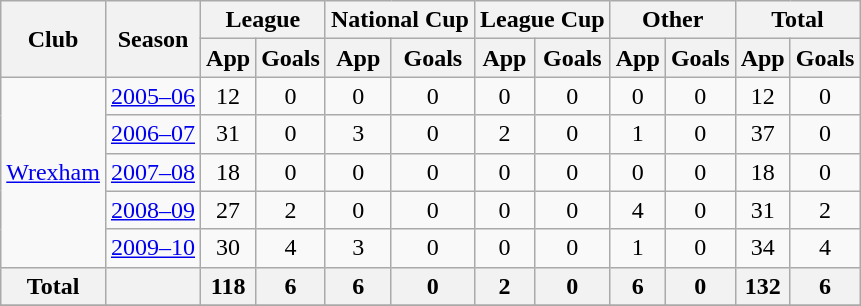<table class="wikitable">
<tr>
<th rowspan=2>Club</th>
<th rowspan=2>Season</th>
<th colspan=2>League</th>
<th colspan=2>National Cup</th>
<th colspan=2>League Cup</th>
<th colspan=2>Other</th>
<th colspan=2>Total</th>
</tr>
<tr>
<th>App</th>
<th>Goals</th>
<th>App</th>
<th>Goals</th>
<th>App</th>
<th>Goals</th>
<th>App</th>
<th>Goals</th>
<th>App</th>
<th>Goals</th>
</tr>
<tr align=center>
<td rowspan=5><a href='#'>Wrexham</a></td>
<td><a href='#'>2005–06</a></td>
<td>12</td>
<td>0</td>
<td>0</td>
<td>0</td>
<td>0</td>
<td>0</td>
<td>0</td>
<td>0</td>
<td>12</td>
<td>0</td>
</tr>
<tr align=center>
<td><a href='#'>2006–07</a></td>
<td>31</td>
<td>0</td>
<td>3</td>
<td>0</td>
<td>2</td>
<td>0</td>
<td>1</td>
<td>0</td>
<td>37</td>
<td>0</td>
</tr>
<tr align=center>
<td><a href='#'>2007–08</a></td>
<td>18</td>
<td>0</td>
<td>0</td>
<td>0</td>
<td>0</td>
<td>0</td>
<td>0</td>
<td>0</td>
<td>18</td>
<td>0</td>
</tr>
<tr align=center>
<td><a href='#'>2008–09</a></td>
<td>27</td>
<td>2</td>
<td>0</td>
<td>0</td>
<td>0</td>
<td>0</td>
<td>4</td>
<td>0</td>
<td>31</td>
<td>2</td>
</tr>
<tr align=center>
<td><a href='#'>2009–10</a></td>
<td>30</td>
<td>4</td>
<td>3</td>
<td>0</td>
<td>0</td>
<td>0</td>
<td>1</td>
<td>0</td>
<td>34</td>
<td>4</td>
</tr>
<tr>
<th>Total</th>
<th></th>
<th>118</th>
<th>6</th>
<th>6</th>
<th>0</th>
<th>2</th>
<th>0</th>
<th>6</th>
<th>0</th>
<th>132</th>
<th>6</th>
</tr>
<tr>
</tr>
</table>
